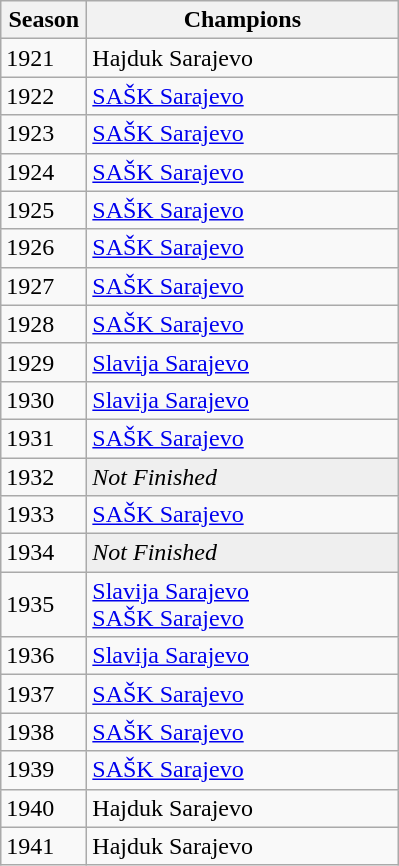<table class="sortable wikitable">
<tr>
<th width=50>Season</th>
<th width=200>Champions</th>
</tr>
<tr>
<td>1921</td>
<td>Hajduk Sarajevo</td>
</tr>
<tr>
<td>1922</td>
<td><a href='#'>SAŠK Sarajevo</a></td>
</tr>
<tr>
<td>1923</td>
<td><a href='#'>SAŠK Sarajevo</a></td>
</tr>
<tr>
<td>1924</td>
<td><a href='#'>SAŠK Sarajevo</a></td>
</tr>
<tr>
<td>1925</td>
<td><a href='#'>SAŠK Sarajevo</a></td>
</tr>
<tr>
<td>1926</td>
<td><a href='#'>SAŠK Sarajevo</a></td>
</tr>
<tr>
<td>1927</td>
<td><a href='#'>SAŠK Sarajevo</a></td>
</tr>
<tr>
<td>1928</td>
<td><a href='#'>SAŠK Sarajevo</a></td>
</tr>
<tr>
<td>1929</td>
<td><a href='#'>Slavija Sarajevo</a></td>
</tr>
<tr>
<td>1930</td>
<td><a href='#'>Slavija Sarajevo</a></td>
</tr>
<tr>
<td>1931</td>
<td><a href='#'>SAŠK Sarajevo</a></td>
</tr>
<tr>
<td>1932</td>
<td style=background:#efefef><em>Not Finished</em></td>
</tr>
<tr>
<td>1933</td>
<td><a href='#'>SAŠK Sarajevo</a></td>
</tr>
<tr>
<td>1934</td>
<td style=background:#efefef><em>Not Finished</em></td>
</tr>
<tr>
<td>1935</td>
<td><a href='#'>Slavija Sarajevo</a> <br> <a href='#'>SAŠK Sarajevo</a></td>
</tr>
<tr>
<td>1936</td>
<td><a href='#'>Slavija Sarajevo</a></td>
</tr>
<tr>
<td>1937</td>
<td><a href='#'>SAŠK Sarajevo</a></td>
</tr>
<tr>
<td>1938</td>
<td><a href='#'>SAŠK Sarajevo</a></td>
</tr>
<tr>
<td>1939</td>
<td><a href='#'>SAŠK Sarajevo</a></td>
</tr>
<tr>
<td>1940</td>
<td>Hajduk Sarajevo</td>
</tr>
<tr>
<td>1941</td>
<td>Hajduk Sarajevo</td>
</tr>
</table>
